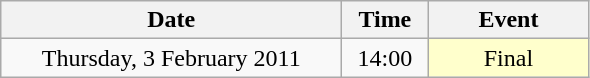<table class = "wikitable" style="text-align:center;">
<tr>
<th width=220>Date</th>
<th width=50>Time</th>
<th width=100>Event</th>
</tr>
<tr>
<td>Thursday, 3 February 2011</td>
<td>14:00</td>
<td bgcolor=ffffcc>Final</td>
</tr>
</table>
